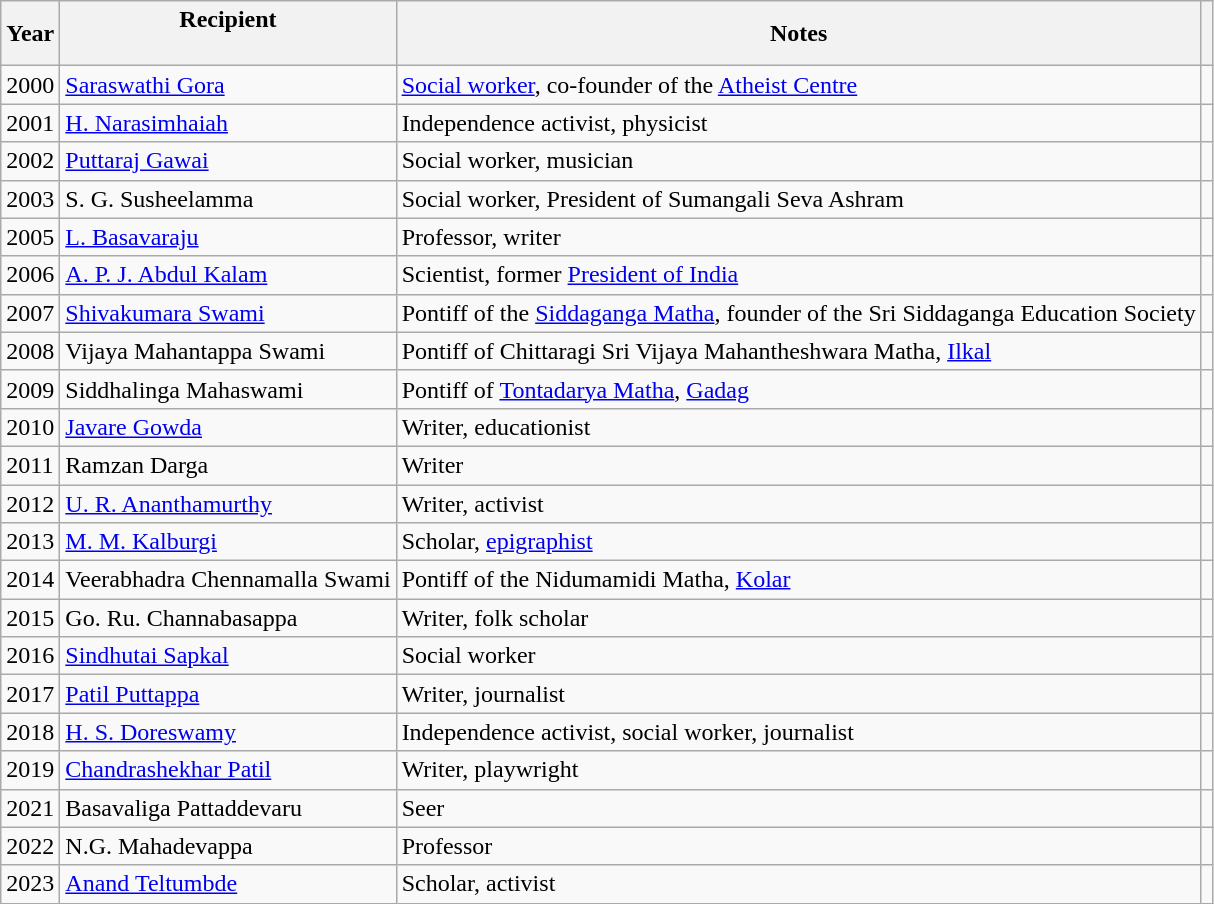<table class="wikitable">
<tr>
<th>Year</th>
<th>Recipient<br><br></th>
<th>Notes</th>
<th class="unsortable"></th>
</tr>
<tr>
<td>2000</td>
<td><a href='#'>Saraswathi Gora</a></td>
<td><a href='#'>Social worker</a>, co-founder of the <a href='#'>Atheist Centre</a></td>
<td></td>
</tr>
<tr>
<td>2001</td>
<td><a href='#'>H. Narasimhaiah</a></td>
<td>Independence activist, physicist</td>
<td></td>
</tr>
<tr>
<td>2002</td>
<td><a href='#'>Puttaraj Gawai</a></td>
<td>Social worker, musician</td>
<td></td>
</tr>
<tr>
<td>2003</td>
<td>S. G. Susheelamma</td>
<td>Social worker, President of Sumangali Seva Ashram</td>
<td></td>
</tr>
<tr>
<td>2005</td>
<td><a href='#'>L. Basavaraju</a></td>
<td>Professor, writer</td>
<td></td>
</tr>
<tr>
<td>2006</td>
<td><a href='#'>A. P. J. Abdul Kalam</a></td>
<td>Scientist, former <a href='#'>President of India</a></td>
<td></td>
</tr>
<tr>
<td>2007</td>
<td><a href='#'>Shivakumara Swami</a></td>
<td>Pontiff of the <a href='#'>Siddaganga Matha</a>, founder of the Sri Siddaganga Education Society</td>
<td></td>
</tr>
<tr>
<td>2008</td>
<td>Vijaya Mahantappa Swami</td>
<td>Pontiff of Chittaragi Sri Vijaya Mahantheshwara Matha, <a href='#'>Ilkal</a></td>
<td></td>
</tr>
<tr>
<td>2009</td>
<td>Siddhalinga Mahaswami</td>
<td>Pontiff of <a href='#'>Tontadarya Matha</a>, <a href='#'>Gadag</a></td>
<td></td>
</tr>
<tr>
<td>2010</td>
<td><a href='#'>Javare Gowda</a></td>
<td>Writer, educationist</td>
<td></td>
</tr>
<tr>
<td>2011</td>
<td>Ramzan Darga</td>
<td>Writer</td>
</tr>
<tr>
<td>2012</td>
<td><a href='#'>U. R. Ananthamurthy</a></td>
<td>Writer, activist</td>
<td></td>
</tr>
<tr>
<td>2013</td>
<td><a href='#'>M. M. Kalburgi</a></td>
<td>Scholar, <a href='#'>epigraphist</a></td>
<td></td>
</tr>
<tr>
<td>2014</td>
<td>Veerabhadra Chennamalla Swami</td>
<td>Pontiff of the Nidumamidi Matha, <a href='#'>Kolar</a></td>
<td></td>
</tr>
<tr>
<td>2015</td>
<td>Go. Ru. Channabasappa</td>
<td>Writer, folk scholar</td>
<td></td>
</tr>
<tr>
<td>2016</td>
<td><a href='#'>Sindhutai Sapkal</a></td>
<td>Social worker</td>
<td></td>
</tr>
<tr>
<td>2017</td>
<td><a href='#'>Patil Puttappa</a></td>
<td>Writer, journalist</td>
<td></td>
</tr>
<tr>
<td>2018</td>
<td><a href='#'>H. S. Doreswamy</a></td>
<td>Independence activist, social worker, journalist</td>
<td></td>
</tr>
<tr>
<td>2019</td>
<td><a href='#'>Chandrashekhar Patil</a></td>
<td>Writer, playwright</td>
<td></td>
</tr>
<tr>
<td>2021</td>
<td>Basavaliga Pattaddevaru</td>
<td>Seer</td>
<td></td>
</tr>
<tr>
<td>2022</td>
<td>N.G. Mahadevappa</td>
<td>Professor</td>
<td></td>
</tr>
<tr>
<td>2023</td>
<td><a href='#'>Anand Teltumbde</a></td>
<td>Scholar, activist</td>
<td></td>
</tr>
</table>
